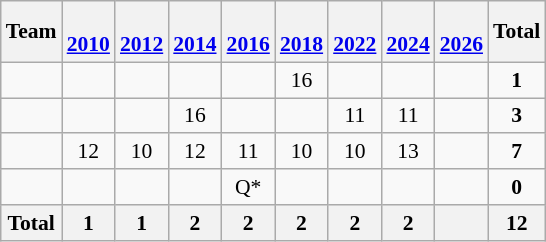<table class="wikitable" style="text-align:center; font-size:90%">
<tr bgcolor=>
<th>Team</th>
<th><br><a href='#'>2010</a></th>
<th><br><a href='#'>2012</a></th>
<th><br><a href='#'>2014</a></th>
<th><br><a href='#'>2016</a></th>
<th><br><a href='#'>2018</a></th>
<th><br><a href='#'>2022</a></th>
<th><br><a href='#'>2024</a></th>
<th><br><a href='#'>2026</a></th>
<th>Total</th>
</tr>
<tr>
<td align=left></td>
<td data-sort-value="99"></td>
<td data-sort-value="99"></td>
<td data-sort-value="99"></td>
<td data-sort-value="99"></td>
<td>16</td>
<td data-sort-value="99"></td>
<td data-sort-value="99"></td>
<td data-sort-value="99"></td>
<td><strong>1</strong></td>
</tr>
<tr>
<td align=left></td>
<td data-sort-value="99"></td>
<td data-sort-value="99"></td>
<td>16</td>
<td data-sort-value="99"></td>
<td data-sort-value="99"></td>
<td>11</td>
<td>11</td>
<td data-sort-value="99"></td>
<td><strong>3</strong></td>
</tr>
<tr>
<td align=left></td>
<td>12</td>
<td>10</td>
<td>12</td>
<td>11</td>
<td>10</td>
<td>10</td>
<td>13</td>
<td data-sort-value="99"></td>
<td><strong>7</strong></td>
</tr>
<tr>
<td align=left></td>
<td data-sort-value="99"></td>
<td data-sort-value="99"></td>
<td data-sort-value="99"></td>
<td>Q*</td>
<td data-sort-value="99"></td>
<td data-sort-value="99"></td>
<td data-sort-value="99"></td>
<td data-sort-value="99"></td>
<td><strong>0</strong></td>
</tr>
<tr>
<th align=left>Total</th>
<th>1</th>
<th>1</th>
<th>2</th>
<th>2</th>
<th>2</th>
<th>2</th>
<th>2</th>
<th data-sort-value="99"></th>
<th>12</th>
</tr>
</table>
